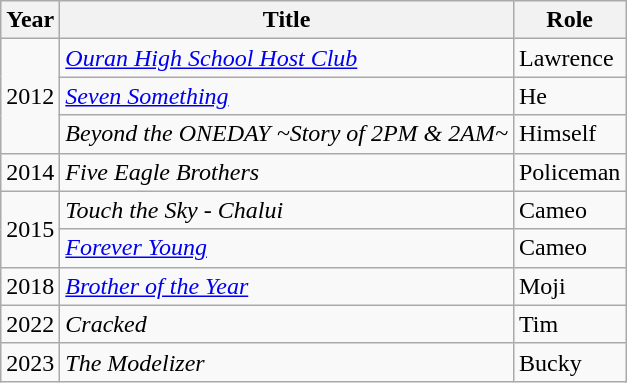<table class="wikitable">
<tr>
<th>Year</th>
<th>Title</th>
<th>Role</th>
</tr>
<tr>
<td rowspan="3">2012</td>
<td><em><a href='#'>Ouran High School Host Club</a></em></td>
<td>Lawrence</td>
</tr>
<tr>
<td><em><a href='#'>Seven Something</a></em></td>
<td>He</td>
</tr>
<tr>
<td><em>Beyond the ONEDAY ~Story of 2PM & 2AM~</em></td>
<td>Himself</td>
</tr>
<tr>
<td>2014</td>
<td><em>Five Eagle Brothers</em></td>
<td>Policeman</td>
</tr>
<tr>
<td rowspan="2">2015</td>
<td><em>Touch the Sky - Chalui</em></td>
<td>Cameo</td>
</tr>
<tr>
<td><em><a href='#'>Forever Young</a></em></td>
<td>Cameo</td>
</tr>
<tr>
<td>2018</td>
<td><em><a href='#'>Brother of the Year</a></em></td>
<td>Moji</td>
</tr>
<tr>
<td>2022</td>
<td><em>Cracked</em></td>
<td>Tim</td>
</tr>
<tr>
<td>2023</td>
<td><em>The Modelizer</em></td>
<td>Bucky</td>
</tr>
</table>
